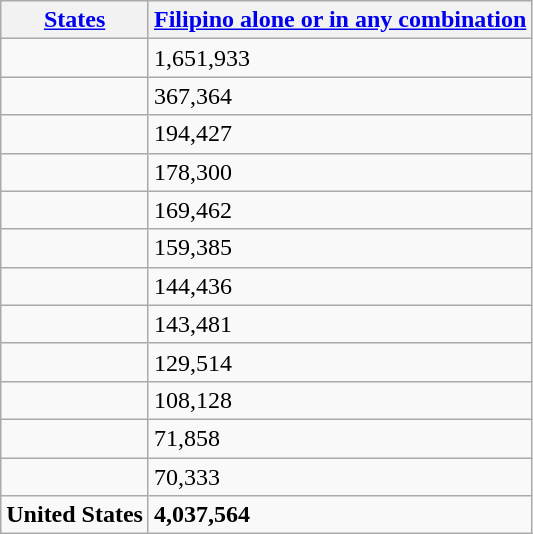<table class="wikitable">
<tr>
<th><a href='#'>States</a></th>
<th><a href='#'>Filipino alone or in any combination</a></th>
</tr>
<tr>
<td></td>
<td>1,651,933</td>
</tr>
<tr>
<td></td>
<td>367,364</td>
</tr>
<tr>
<td></td>
<td>194,427</td>
</tr>
<tr>
<td></td>
<td>178,300</td>
</tr>
<tr>
<td></td>
<td>169,462</td>
</tr>
<tr>
<td></td>
<td>159,385</td>
</tr>
<tr>
<td></td>
<td>144,436</td>
</tr>
<tr>
<td></td>
<td>143,481</td>
</tr>
<tr>
<td></td>
<td>129,514</td>
</tr>
<tr>
<td></td>
<td>108,128</td>
</tr>
<tr>
<td></td>
<td>71,858</td>
</tr>
<tr>
<td></td>
<td>70,333</td>
</tr>
<tr>
<td> <strong>United States</strong></td>
<td><strong>4,037,564</strong></td>
</tr>
</table>
